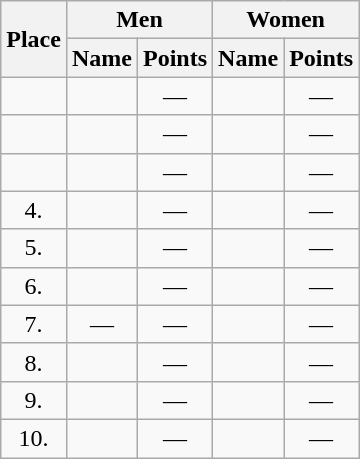<table class=wikitable>
<tr>
<th rowspan="2">Place</th>
<th colspan="2">Men</th>
<th colspan="2">Women</th>
</tr>
<tr>
<th>Name</th>
<th>Points</th>
<th>Name</th>
<th>Points</th>
</tr>
<tr>
<td align="center"></td>
<td></td>
<td style="text-align: center;">—</td>
<td></td>
<td style="text-align: center;">—</td>
</tr>
<tr>
<td align="center"></td>
<td></td>
<td style="text-align: center;">—</td>
<td></td>
<td style="text-align: center;">—</td>
</tr>
<tr>
<td align="center"></td>
<td></td>
<td style="text-align: center;">—</td>
<td></td>
<td style="text-align: center;">—</td>
</tr>
<tr>
<td align="center">4.</td>
<td></td>
<td style="text-align: center;">—</td>
<td></td>
<td style="text-align: center;">—</td>
</tr>
<tr>
<td align="center">5.</td>
<td></td>
<td style="text-align: center;">—</td>
<td></td>
<td style="text-align: center;">—</td>
</tr>
<tr>
<td align="center">6.</td>
<td> <br> </td>
<td style="text-align: center;">—</td>
<td></td>
<td style="text-align: center;">—</td>
</tr>
<tr>
<td align="center">7.</td>
<td style="text-align: center;">—</td>
<td style="text-align: center;">—</td>
<td></td>
<td style="text-align: center;">—</td>
</tr>
<tr>
<td align="center">8.</td>
<td></td>
<td style="text-align: center;">—</td>
<td></td>
<td style="text-align: center;">—</td>
</tr>
<tr>
<td align="center">9.</td>
<td></td>
<td style="text-align: center;">—</td>
<td></td>
<td style="text-align: center;">—</td>
</tr>
<tr>
<td align="center">10.</td>
<td></td>
<td style="text-align: center;">—</td>
<td></td>
<td style="text-align: center;">—</td>
</tr>
</table>
